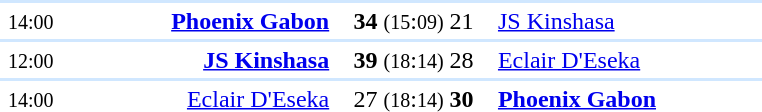<table style="text-align:center" width=550>
<tr>
<th width=5%></th>
<th width=25%></th>
<th width=15%></th>
<th width=25%></th>
<th width=5%></th>
</tr>
<tr align="left" bgcolor=#D0E7FF>
<td colspan=4></td>
</tr>
<tr>
<td><small>14:00</small></td>
<td align="right"><strong><a href='#'>Phoenix Gabon</a></strong> </td>
<td><strong>34</strong> <small>(15</small>:<small>09)</small> 21</td>
<td align=left> <a href='#'>JS Kinshasa</a></td>
<td></td>
</tr>
<tr align="left" bgcolor=#D0E7FF>
<td colspan=4></td>
</tr>
<tr>
<td><small>12:00</small></td>
<td align="right"><strong><a href='#'>JS Kinshasa</a></strong> </td>
<td><strong>39</strong> <small>(18</small>:<small>14)</small> 28</td>
<td align=left> <a href='#'>Eclair D'Eseka</a></td>
<td></td>
</tr>
<tr align="left" bgcolor=#D0E7FF>
<td colspan=4></td>
</tr>
<tr>
<td><small>14:00</small></td>
<td align="right"><a href='#'>Eclair D'Eseka</a> </td>
<td>27 <small>(18</small>:<small>14)</small> <strong>30</strong></td>
<td align=left> <strong><a href='#'>Phoenix Gabon</a></strong></td>
<td></td>
</tr>
</table>
